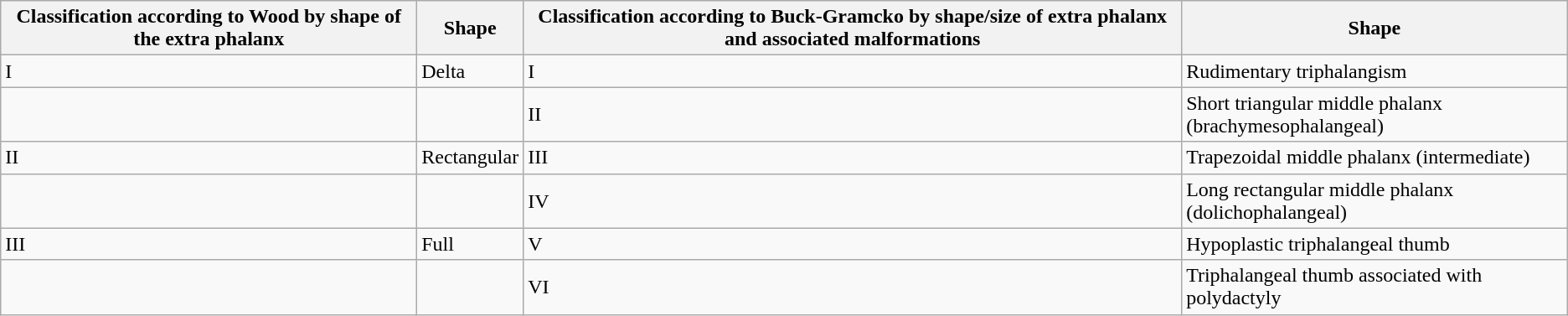<table class="wikitable">
<tr>
<th>Classification according to Wood by shape of the extra phalanx</th>
<th>Shape</th>
<th>Classification according to Buck-Gramcko by shape/size of extra phalanx and associated malformations</th>
<th>Shape</th>
</tr>
<tr>
<td>I</td>
<td>Delta</td>
<td>I</td>
<td>Rudimentary triphalangism</td>
</tr>
<tr>
<td></td>
<td></td>
<td>II</td>
<td>Short triangular middle phalanx (brachymesophalangeal)</td>
</tr>
<tr>
<td>II</td>
<td>Rectangular</td>
<td>III</td>
<td>Trapezoidal middle phalanx (intermediate)</td>
</tr>
<tr>
<td></td>
<td></td>
<td>IV</td>
<td>Long rectangular middle phalanx (dolichophalangeal)</td>
</tr>
<tr>
<td>III</td>
<td>Full</td>
<td>V</td>
<td>Hypoplastic triphalangeal thumb</td>
</tr>
<tr>
<td></td>
<td></td>
<td>VI</td>
<td>Triphalangeal thumb associated with polydactyly</td>
</tr>
</table>
